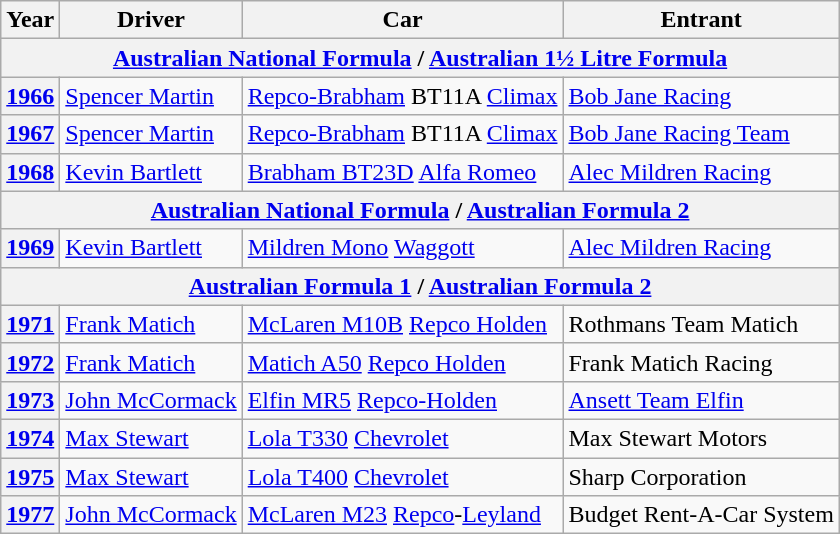<table class="wikitable">
<tr style="font-weight:bold">
<th>Year</th>
<th>Driver</th>
<th>Car</th>
<th>Entrant</th>
</tr>
<tr>
<th colspan=5><a href='#'>Australian National Formula</a> /  <a href='#'>Australian 1½ Litre Formula</a></th>
</tr>
<tr>
<th><a href='#'>1966</a></th>
<td> <a href='#'>Spencer Martin</a></td>
<td><a href='#'>Repco-Brabham</a> BT11A <a href='#'>Climax</a></td>
<td><a href='#'>Bob Jane Racing</a></td>
</tr>
<tr>
<th><a href='#'>1967</a></th>
<td> <a href='#'>Spencer Martin</a></td>
<td><a href='#'>Repco-Brabham</a> BT11A <a href='#'>Climax</a></td>
<td><a href='#'>Bob Jane Racing Team</a></td>
</tr>
<tr>
<th><a href='#'>1968</a></th>
<td> <a href='#'>Kevin Bartlett</a></td>
<td><a href='#'>Brabham BT23D</a> <a href='#'>Alfa Romeo</a></td>
<td><a href='#'>Alec Mildren Racing</a></td>
</tr>
<tr>
<th colspan=5><a href='#'>Australian National Formula</a> / <a href='#'>Australian Formula 2</a></th>
</tr>
<tr>
<th><a href='#'>1969</a></th>
<td> <a href='#'>Kevin Bartlett</a></td>
<td><a href='#'>Mildren Mono</a> <a href='#'>Waggott</a></td>
<td><a href='#'>Alec Mildren Racing</a></td>
</tr>
<tr>
<th colspan=5><a href='#'>Australian Formula 1</a> / <a href='#'>Australian Formula 2</a></th>
</tr>
<tr>
<th><a href='#'>1971</a></th>
<td> <a href='#'>Frank Matich</a></td>
<td><a href='#'>McLaren M10B</a> <a href='#'>Repco Holden</a></td>
<td>Rothmans Team Matich</td>
</tr>
<tr>
<th><a href='#'>1972</a></th>
<td> <a href='#'>Frank Matich</a></td>
<td><a href='#'>Matich A50</a> <a href='#'>Repco Holden</a></td>
<td>Frank Matich Racing</td>
</tr>
<tr>
<th><a href='#'>1973</a></th>
<td> <a href='#'>John McCormack</a></td>
<td><a href='#'>Elfin MR5</a> <a href='#'>Repco-Holden</a></td>
<td><a href='#'>Ansett Team Elfin</a></td>
</tr>
<tr>
<th><a href='#'>1974</a></th>
<td> <a href='#'>Max Stewart</a></td>
<td><a href='#'>Lola T330</a> <a href='#'>Chevrolet</a></td>
<td>Max Stewart Motors</td>
</tr>
<tr>
<th><a href='#'>1975</a></th>
<td> <a href='#'>Max Stewart</a></td>
<td><a href='#'>Lola T400</a> <a href='#'>Chevrolet</a></td>
<td>Sharp Corporation</td>
</tr>
<tr>
<th><a href='#'>1977</a></th>
<td> <a href='#'>John McCormack</a></td>
<td><a href='#'>McLaren M23</a> <a href='#'>Repco</a>-<a href='#'>Leyland</a></td>
<td>Budget Rent-A-Car System</td>
</tr>
</table>
